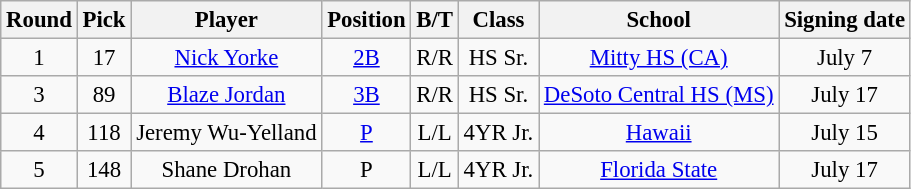<table class="wikitable" style="text-align:center; font-size: 95%;">
<tr>
<th scope="col">Round</th>
<th scope="col">Pick</th>
<th scope="col">Player</th>
<th scope="col">Position</th>
<th scope="col">B/T</th>
<th scope="col">Class</th>
<th scope="col">School</th>
<th scope="col">Signing date</th>
</tr>
<tr>
<td>1</td>
<td>17</td>
<td><a href='#'>Nick Yorke</a></td>
<td><a href='#'>2B</a></td>
<td>R/R</td>
<td>HS Sr.</td>
<td><a href='#'>Mitty HS (CA)</a></td>
<td>July 7</td>
</tr>
<tr>
<td>3</td>
<td>89</td>
<td><a href='#'>Blaze Jordan</a></td>
<td><a href='#'>3B</a></td>
<td>R/R</td>
<td>HS Sr.</td>
<td><a href='#'>DeSoto Central HS (MS)</a></td>
<td>July 17</td>
</tr>
<tr>
<td>4</td>
<td>118</td>
<td>Jeremy Wu-Yelland</td>
<td><a href='#'>P</a></td>
<td>L/L</td>
<td>4YR Jr.</td>
<td><a href='#'>Hawaii</a></td>
<td>July 15</td>
</tr>
<tr>
<td>5</td>
<td>148</td>
<td>Shane Drohan</td>
<td>P</td>
<td>L/L</td>
<td>4YR Jr.</td>
<td><a href='#'>Florida State</a></td>
<td>July 17</td>
</tr>
</table>
